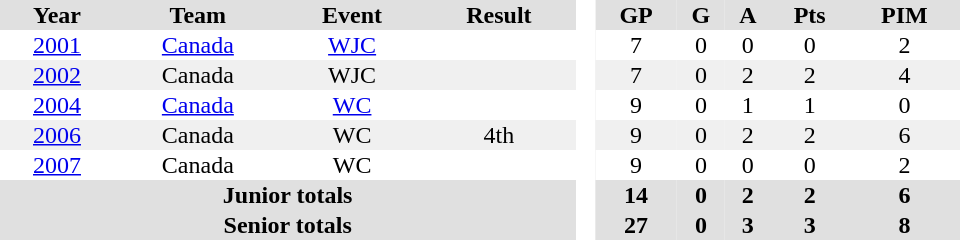<table border="0" cellpadding="1" cellspacing="0" style="text-align:center; width:40em">
<tr ALIGN="center" bgcolor="#e0e0e0">
<th>Year</th>
<th>Team</th>
<th>Event</th>
<th>Result</th>
<th rowspan="99" bgcolor="#ffffff"> </th>
<th>GP</th>
<th>G</th>
<th>A</th>
<th>Pts</th>
<th>PIM</th>
</tr>
<tr>
<td><a href='#'>2001</a></td>
<td><a href='#'>Canada</a></td>
<td><a href='#'>WJC</a></td>
<td></td>
<td>7</td>
<td>0</td>
<td>0</td>
<td>0</td>
<td>2</td>
</tr>
<tr bgcolor="#f0f0f0">
<td><a href='#'>2002</a></td>
<td>Canada</td>
<td>WJC</td>
<td></td>
<td>7</td>
<td>0</td>
<td>2</td>
<td>2</td>
<td>4</td>
</tr>
<tr>
<td><a href='#'>2004</a></td>
<td><a href='#'>Canada</a></td>
<td><a href='#'>WC</a></td>
<td></td>
<td>9</td>
<td>0</td>
<td>1</td>
<td>1</td>
<td>0</td>
</tr>
<tr bgcolor="#f0f0f0">
<td><a href='#'>2006</a></td>
<td>Canada</td>
<td>WC</td>
<td>4th</td>
<td>9</td>
<td>0</td>
<td>2</td>
<td>2</td>
<td>6</td>
</tr>
<tr>
<td><a href='#'>2007</a></td>
<td>Canada</td>
<td>WC</td>
<td></td>
<td>9</td>
<td>0</td>
<td>0</td>
<td>0</td>
<td>2</td>
</tr>
<tr bgcolor="#e0e0e0">
<th colspan=4>Junior totals</th>
<th>14</th>
<th>0</th>
<th>2</th>
<th>2</th>
<th>6</th>
</tr>
<tr bgcolor="#e0e0e0">
<th colspan=4>Senior totals</th>
<th>27</th>
<th>0</th>
<th>3</th>
<th>3</th>
<th>8</th>
</tr>
</table>
